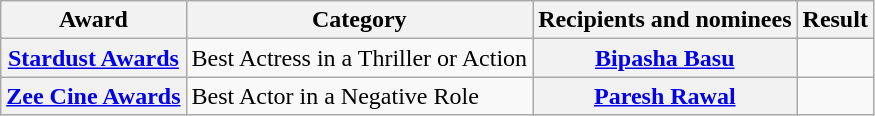<table class="wikitable sortable">
<tr>
<th>Award</th>
<th>Category</th>
<th>Recipients and nominees</th>
<th>Result</th>
</tr>
<tr>
<th><a href='#'>Stardust Awards</a></th>
<td>Best Actress in a Thriller or Action</td>
<th><a href='#'>Bipasha Basu</a></th>
<td></td>
</tr>
<tr>
<th><a href='#'>Zee Cine Awards</a></th>
<td>Best Actor in a Negative Role</td>
<th><a href='#'>Paresh Rawal</a></th>
<td></td>
</tr>
</table>
